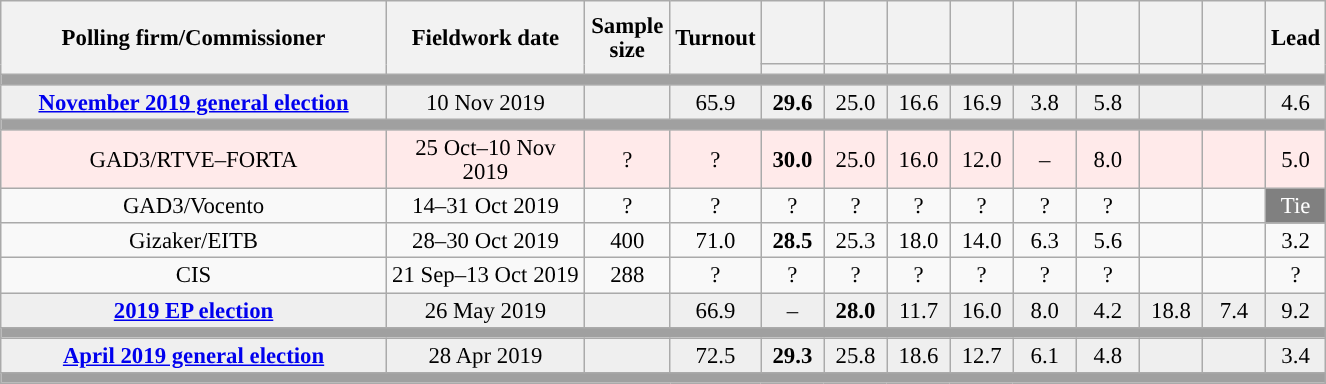<table class="wikitable collapsible collapsed" style="text-align:center; font-size:95%; line-height:16px;">
<tr style="height:42px;">
<th style="width:250px;" rowspan="2">Polling firm/Commissioner</th>
<th style="width:125px;" rowspan="2">Fieldwork date</th>
<th style="width:50px;" rowspan="2">Sample size</th>
<th style="width:45px;" rowspan="2">Turnout</th>
<th style="width:35px;"></th>
<th style="width:35px;"></th>
<th style="width:35px;"></th>
<th style="width:35px;"></th>
<th style="width:35px;"></th>
<th style="width:35px;"></th>
<th style="width:35px;"></th>
<th style="width:35px;"></th>
<th style="width:30px;" rowspan="2">Lead</th>
</tr>
<tr>
<th style="color:inherit;background:"></th>
<th style="color:inherit;background:"></th>
<th style="color:inherit;background:"></th>
<th style="color:inherit;background:"></th>
<th style="color:inherit;background:"></th>
<th style="color:inherit;background:"></th>
<th style="color:inherit;background:"></th>
<th style="color:inherit;background:"></th>
</tr>
<tr>
<td colspan="13" style="background:#A0A0A0"></td>
</tr>
<tr style="background:#EFEFEF;">
<td><strong><a href='#'>November 2019 general election</a></strong></td>
<td>10 Nov 2019</td>
<td></td>
<td>65.9</td>
<td><strong>29.6</strong><br></td>
<td>25.0<br></td>
<td>16.6<br></td>
<td>16.9<br></td>
<td>3.8<br></td>
<td>5.8<br></td>
<td></td>
<td></td>
<td style="background:">4.6</td>
</tr>
<tr>
<td colspan="13" style="background:#A0A0A0"></td>
</tr>
<tr style="background:#FFEAEA;">
<td>GAD3/RTVE–FORTA</td>
<td>25 Oct–10 Nov 2019</td>
<td>?</td>
<td>?</td>
<td><strong>30.0</strong><br></td>
<td>25.0<br></td>
<td>16.0<br></td>
<td>12.0<br></td>
<td>–</td>
<td>8.0<br></td>
<td></td>
<td></td>
<td style="background:">5.0</td>
</tr>
<tr>
<td>GAD3/Vocento</td>
<td>14–31 Oct 2019</td>
<td>?</td>
<td>?</td>
<td>?<br></td>
<td>?<br></td>
<td>?<br></td>
<td>?<br></td>
<td>?<br></td>
<td>?<br></td>
<td></td>
<td></td>
<td style="background:gray;color:white;">Tie</td>
</tr>
<tr>
<td>Gizaker/EITB</td>
<td>28–30 Oct 2019</td>
<td>400</td>
<td>71.0</td>
<td><strong>28.5</strong><br></td>
<td>25.3<br></td>
<td>18.0<br></td>
<td>14.0<br></td>
<td>6.3<br></td>
<td>5.6<br></td>
<td></td>
<td></td>
<td style="background:">3.2</td>
</tr>
<tr>
<td>CIS</td>
<td>21 Sep–13 Oct 2019</td>
<td>288</td>
<td>?</td>
<td>?<br></td>
<td>?<br></td>
<td>?<br></td>
<td>?<br></td>
<td>?<br></td>
<td>?<br></td>
<td></td>
<td></td>
<td style="background:">?</td>
</tr>
<tr style="background:#EFEFEF;">
<td><strong><a href='#'>2019 EP election</a></strong></td>
<td>26 May 2019</td>
<td></td>
<td>66.9</td>
<td>–</td>
<td><strong>28.0</strong><br></td>
<td>11.7<br></td>
<td>16.0<br></td>
<td>8.0<br></td>
<td>4.2<br></td>
<td>18.8<br></td>
<td>7.4<br></td>
<td style="background:">9.2</td>
</tr>
<tr>
<td colspan="13" style="background:#A0A0A0"></td>
</tr>
<tr style="background:#EFEFEF;">
<td><strong><a href='#'>April 2019 general election</a></strong></td>
<td>28 Apr 2019</td>
<td></td>
<td>72.5</td>
<td><strong>29.3</strong><br></td>
<td>25.8<br></td>
<td>18.6<br></td>
<td>12.7<br></td>
<td>6.1<br></td>
<td>4.8<br></td>
<td></td>
<td></td>
<td style="background:">3.4</td>
</tr>
<tr>
<td colspan="13" style="background:#A0A0A0"></td>
</tr>
</table>
